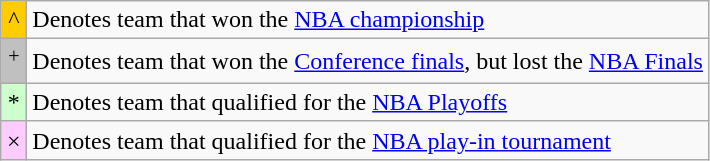<table class="wikitable">
<tr>
<td bgcolor=#FFCC00 align=center width=10px>^</td>
<td>Denotes team that won the <a href='#'>NBA championship</a></td>
</tr>
<tr>
<td bgcolor=#C0C0C0 align=center width=10px><sup>+</sup></td>
<td>Denotes team that won the <a href='#'>Conference finals</a>, but lost the <a href='#'>NBA Finals</a></td>
</tr>
<tr>
<td bgcolor=#CCFFCC align=center width=10px>*</td>
<td>Denotes team that qualified for the <a href='#'>NBA Playoffs</a></td>
</tr>
<tr>
<td bgcolor=#FFCCFF align=center width=10px>×</td>
<td>Denotes team that qualified for the <a href='#'>NBA play-in tournament</a></td>
</tr>
</table>
